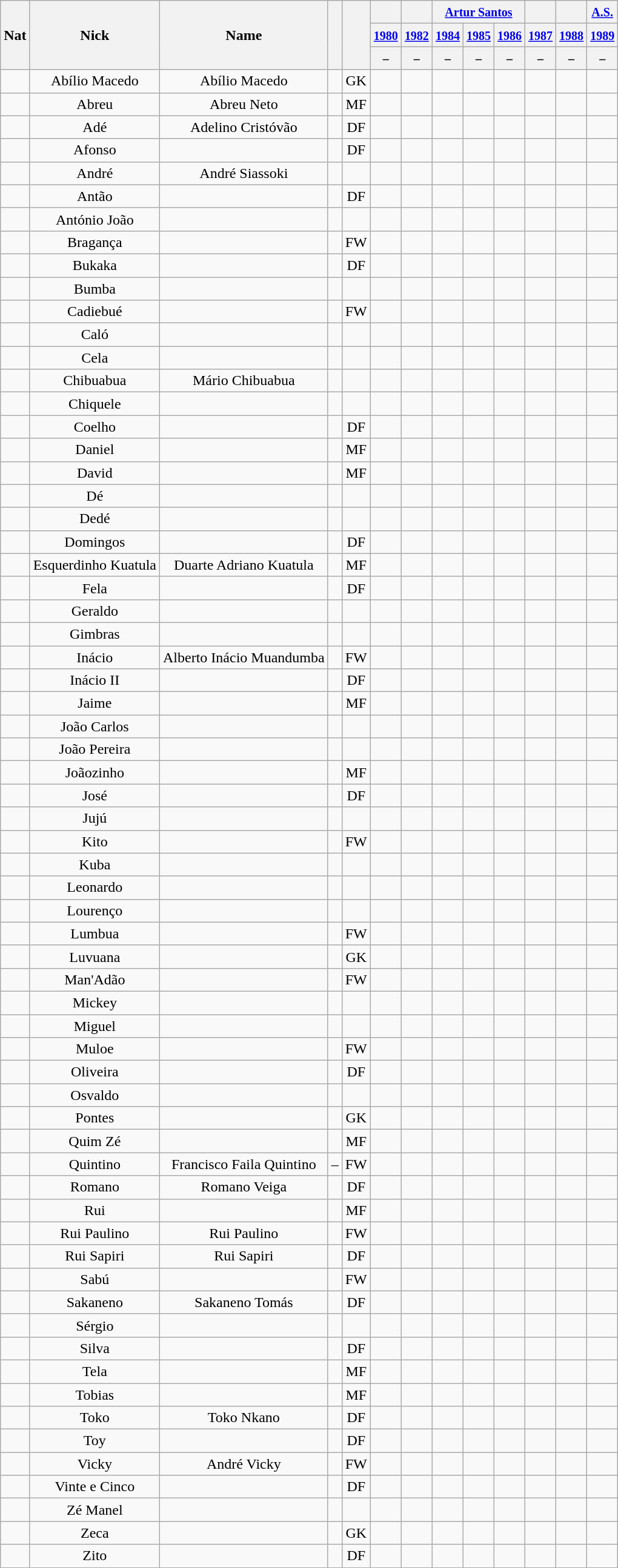<table class="wikitable plainrowheaders sortable" style="text-align:center">
<tr>
<th scope="col" rowspan="3">Nat</th>
<th scope="col" rowspan="3">Nick</th>
<th scope="col" rowspan="3">Name</th>
<th scope="col" rowspan="3"></th>
<th scope="col" rowspan="3"></th>
<th colspan="1"><small></small></th>
<th colspan="1"><small></small></th>
<th colspan="3"><small><a href='#'>Artur Santos</a></small></th>
<th colspan="1"><small></small></th>
<th colspan="1"><small></small></th>
<th colspan="1"><small><a href='#'>A.S.</a></small></th>
</tr>
<tr>
<th colspan="1"><small><a href='#'>1980</a></small></th>
<th colspan="1"><small><a href='#'>1982</a></small></th>
<th colspan="1"><small><a href='#'>1984</a></small></th>
<th colspan="1"><small><a href='#'>1985</a></small></th>
<th colspan="1"><small><a href='#'>1986</a></small></th>
<th colspan="1"><small><a href='#'>1987</a></small></th>
<th colspan="1"><small><a href='#'>1988</a></small></th>
<th colspan="1"><small><a href='#'>1989</a></small></th>
</tr>
<tr>
<th scope="col" rowspan="1"><small>–</small></th>
<th scope="col" rowspan="1"><small>–</small></th>
<th scope="col" rowspan="1"><small>–</small></th>
<th scope="col" rowspan="1"><small>–</small></th>
<th scope="col" rowspan="1"><small>–</small></th>
<th scope="col" rowspan="1"><small>–</small></th>
<th scope="col" rowspan="1"><small>–</small></th>
<th scope="col" rowspan="1"><small>–</small></th>
</tr>
<tr>
<td></td>
<td data-sort-value="Abilio">Abílio Macedo</td>
<td>Abílio Macedo</td>
<td></td>
<td data-sort-value="1">GK</td>
<td></td>
<td></td>
<td></td>
<td></td>
<td></td>
<td></td>
<td></td>
<td></td>
</tr>
<tr>
<td></td>
<td>Abreu</td>
<td>Abreu Neto</td>
<td></td>
<td data-sort-value="3">MF</td>
<td></td>
<td></td>
<td></td>
<td></td>
<td></td>
<td></td>
<td></td>
<td></td>
</tr>
<tr>
<td></td>
<td>Adé </td>
<td>Adelino Cristóvão</td>
<td></td>
<td data-sort-value="2">DF</td>
<td></td>
<td></td>
<td></td>
<td></td>
<td></td>
<td></td>
<td></td>
<td></td>
</tr>
<tr>
<td></td>
<td>Afonso</td>
<td></td>
<td></td>
<td data-sort-value="2">DF</td>
<td></td>
<td></td>
<td></td>
<td></td>
<td></td>
<td></td>
<td></td>
<td></td>
</tr>
<tr>
<td></td>
<td>André</td>
<td>André Siassoki</td>
<td></td>
<td></td>
<td></td>
<td></td>
<td></td>
<td></td>
<td></td>
<td></td>
<td></td>
<td></td>
</tr>
<tr>
<td></td>
<td data-sort-value="Antao">Antão</td>
<td></td>
<td></td>
<td data-sort-value="2">DF</td>
<td></td>
<td></td>
<td></td>
<td></td>
<td></td>
<td></td>
<td></td>
<td></td>
</tr>
<tr>
<td></td>
<td data-sort-value="Antonio J">António João</td>
<td></td>
<td></td>
<td></td>
<td></td>
<td></td>
<td></td>
<td></td>
<td></td>
<td></td>
<td></td>
<td></td>
</tr>
<tr>
<td></td>
<td>Bragança</td>
<td></td>
<td></td>
<td>FW</td>
<td></td>
<td></td>
<td></td>
<td></td>
<td></td>
<td></td>
<td></td>
<td></td>
</tr>
<tr>
<td></td>
<td>Bukaka </td>
<td></td>
<td></td>
<td data-sort-value="2">DF</td>
<td></td>
<td></td>
<td></td>
<td></td>
<td></td>
<td></td>
<td></td>
<td></td>
</tr>
<tr>
<td></td>
<td>Bumba</td>
<td></td>
<td></td>
<td></td>
<td></td>
<td></td>
<td></td>
<td></td>
<td></td>
<td></td>
<td></td>
<td></td>
</tr>
<tr>
<td></td>
<td>Cadiebué</td>
<td></td>
<td></td>
<td>FW</td>
<td></td>
<td></td>
<td></td>
<td></td>
<td></td>
<td></td>
<td></td>
<td></td>
</tr>
<tr>
<td></td>
<td>Caló</td>
<td></td>
<td></td>
<td></td>
<td></td>
<td></td>
<td></td>
<td></td>
<td></td>
<td></td>
<td></td>
<td></td>
</tr>
<tr>
<td></td>
<td>Cela</td>
<td></td>
<td></td>
<td></td>
<td></td>
<td></td>
<td></td>
<td></td>
<td></td>
<td></td>
<td></td>
<td></td>
</tr>
<tr>
<td></td>
<td>Chibuabua </td>
<td>Mário Chibuabua</td>
<td></td>
<td></td>
<td></td>
<td></td>
<td></td>
<td></td>
<td></td>
<td></td>
<td></td>
<td></td>
</tr>
<tr>
<td></td>
<td>Chiquele</td>
<td></td>
<td></td>
<td></td>
<td></td>
<td></td>
<td></td>
<td></td>
<td></td>
<td></td>
<td></td>
<td></td>
</tr>
<tr>
<td></td>
<td>Coelho</td>
<td></td>
<td></td>
<td data-sort-value="2">DF</td>
<td></td>
<td></td>
<td></td>
<td></td>
<td></td>
<td></td>
<td></td>
<td></td>
</tr>
<tr>
<td></td>
<td>Daniel</td>
<td></td>
<td></td>
<td data-sort-value="3">MF</td>
<td></td>
<td></td>
<td></td>
<td></td>
<td></td>
<td></td>
<td></td>
<td></td>
</tr>
<tr>
<td></td>
<td>David</td>
<td></td>
<td></td>
<td data-sort-value="3">MF</td>
<td></td>
<td></td>
<td></td>
<td></td>
<td></td>
<td></td>
<td></td>
<td></td>
</tr>
<tr>
<td></td>
<td data-sort-value="De">Dé</td>
<td></td>
<td></td>
<td></td>
<td></td>
<td></td>
<td></td>
<td></td>
<td></td>
<td></td>
<td></td>
<td></td>
</tr>
<tr>
<td></td>
<td>Dedé</td>
<td></td>
<td></td>
<td></td>
<td></td>
<td></td>
<td></td>
<td></td>
<td></td>
<td></td>
<td></td>
<td></td>
</tr>
<tr>
<td></td>
<td>Domingos</td>
<td></td>
<td></td>
<td data-sort-value="2">DF</td>
<td></td>
<td></td>
<td></td>
<td></td>
<td></td>
<td></td>
<td></td>
<td></td>
</tr>
<tr>
<td></td>
<td>Esquerdinho Kuatula </td>
<td>Duarte Adriano Kuatula</td>
<td></td>
<td data-sort-value="3">MF</td>
<td></td>
<td></td>
<td></td>
<td></td>
<td></td>
<td></td>
<td></td>
<td></td>
</tr>
<tr>
<td></td>
<td>Fela</td>
<td></td>
<td></td>
<td data-sort-value="2">DF</td>
<td></td>
<td></td>
<td></td>
<td></td>
<td></td>
<td></td>
<td></td>
<td></td>
</tr>
<tr>
<td></td>
<td>Geraldo</td>
<td></td>
<td></td>
<td></td>
<td></td>
<td></td>
<td></td>
<td></td>
<td></td>
<td></td>
<td></td>
<td></td>
</tr>
<tr>
<td></td>
<td>Gimbras</td>
<td></td>
<td></td>
<td></td>
<td></td>
<td></td>
<td></td>
<td></td>
<td></td>
<td></td>
<td></td>
<td></td>
</tr>
<tr>
<td></td>
<td>Inácio</td>
<td>Alberto Inácio Muandumba</td>
<td></td>
<td>FW</td>
<td></td>
<td></td>
<td></td>
<td></td>
<td></td>
<td></td>
<td></td>
<td></td>
</tr>
<tr>
<td></td>
<td>Inácio II</td>
<td></td>
<td></td>
<td data-sort-value="2">DF</td>
<td></td>
<td></td>
<td></td>
<td></td>
<td></td>
<td></td>
<td></td>
<td></td>
</tr>
<tr>
<td></td>
<td>Jaime</td>
<td></td>
<td></td>
<td data-sort-value="3">MF</td>
<td></td>
<td></td>
<td></td>
<td></td>
<td></td>
<td></td>
<td></td>
<td></td>
</tr>
<tr>
<td></td>
<td data-sort-value="Joao C">João Carlos</td>
<td></td>
<td></td>
<td></td>
<td></td>
<td></td>
<td></td>
<td></td>
<td></td>
<td></td>
<td></td>
<td></td>
</tr>
<tr>
<td></td>
<td data-sort-value="Joao P">João Pereira</td>
<td></td>
<td></td>
<td></td>
<td></td>
<td></td>
<td></td>
<td></td>
<td></td>
<td></td>
<td></td>
<td></td>
</tr>
<tr>
<td></td>
<td data-sort-value="Joaozinho">Joãozinho</td>
<td></td>
<td></td>
<td data-sort-value="3">MF</td>
<td></td>
<td></td>
<td></td>
<td></td>
<td></td>
<td></td>
<td></td>
<td></td>
</tr>
<tr>
<td></td>
<td>José</td>
<td></td>
<td></td>
<td data-sort-value="2">DF</td>
<td></td>
<td></td>
<td></td>
<td></td>
<td></td>
<td></td>
<td></td>
<td></td>
</tr>
<tr>
<td></td>
<td>Jujú</td>
<td></td>
<td></td>
<td></td>
<td></td>
<td></td>
<td></td>
<td></td>
<td></td>
<td></td>
<td></td>
<td></td>
</tr>
<tr>
<td></td>
<td>Kito</td>
<td></td>
<td></td>
<td>FW</td>
<td></td>
<td></td>
<td></td>
<td></td>
<td></td>
<td></td>
<td></td>
<td></td>
</tr>
<tr>
<td></td>
<td>Kuba</td>
<td></td>
<td></td>
<td></td>
<td></td>
<td></td>
<td></td>
<td></td>
<td></td>
<td></td>
<td></td>
<td></td>
</tr>
<tr>
<td></td>
<td>Leonardo</td>
<td></td>
<td></td>
<td></td>
<td></td>
<td></td>
<td></td>
<td></td>
<td></td>
<td></td>
<td></td>
<td></td>
</tr>
<tr>
<td></td>
<td>Lourenço</td>
<td></td>
<td></td>
<td></td>
<td></td>
<td></td>
<td></td>
<td></td>
<td></td>
<td></td>
<td></td>
<td></td>
</tr>
<tr>
<td></td>
<td>Lumbua</td>
<td></td>
<td></td>
<td>FW</td>
<td></td>
<td></td>
<td></td>
<td></td>
<td></td>
<td></td>
<td></td>
<td></td>
</tr>
<tr>
<td></td>
<td>Luvuana</td>
<td></td>
<td></td>
<td data-sort-value="1">GK</td>
<td></td>
<td></td>
<td></td>
<td></td>
<td></td>
<td></td>
<td></td>
<td></td>
</tr>
<tr>
<td></td>
<td>Man'Adão</td>
<td></td>
<td></td>
<td>FW</td>
<td></td>
<td></td>
<td></td>
<td></td>
<td></td>
<td></td>
<td></td>
<td></td>
</tr>
<tr>
<td></td>
<td>Mickey</td>
<td></td>
<td></td>
<td></td>
<td></td>
<td></td>
<td></td>
<td></td>
<td></td>
<td></td>
<td></td>
<td></td>
</tr>
<tr>
<td></td>
<td>Miguel</td>
<td></td>
<td></td>
<td></td>
<td></td>
<td></td>
<td></td>
<td></td>
<td></td>
<td></td>
<td></td>
<td></td>
</tr>
<tr>
<td></td>
<td>Muloe</td>
<td></td>
<td></td>
<td>FW</td>
<td></td>
<td></td>
<td></td>
<td></td>
<td></td>
<td></td>
<td></td>
<td></td>
</tr>
<tr>
<td></td>
<td>Oliveira</td>
<td></td>
<td></td>
<td data-sort-value="2">DF</td>
<td></td>
<td></td>
<td></td>
<td></td>
<td></td>
<td></td>
<td></td>
<td></td>
</tr>
<tr>
<td></td>
<td>Osvaldo</td>
<td></td>
<td></td>
<td></td>
<td></td>
<td></td>
<td></td>
<td></td>
<td></td>
<td></td>
<td></td>
<td></td>
</tr>
<tr>
<td></td>
<td>Pontes</td>
<td></td>
<td></td>
<td data-sort-value="1">GK</td>
<td></td>
<td></td>
<td></td>
<td></td>
<td></td>
<td></td>
<td></td>
<td></td>
</tr>
<tr>
<td></td>
<td>Quim Zé</td>
<td></td>
<td></td>
<td data-sort-value="3">MF</td>
<td></td>
<td></td>
<td></td>
<td></td>
<td></td>
<td></td>
<td></td>
<td></td>
</tr>
<tr>
<td></td>
<td>Quintino </td>
<td>Francisco Faila Quintino</td>
<td data-sort-value="40">–</td>
<td>FW</td>
<td></td>
<td></td>
<td></td>
<td></td>
<td></td>
<td></td>
<td></td>
<td></td>
</tr>
<tr>
<td></td>
<td>Romano</td>
<td>Romano Veiga</td>
<td></td>
<td data-sort-value="2">DF</td>
<td></td>
<td></td>
<td></td>
<td></td>
<td></td>
<td></td>
<td></td>
<td></td>
</tr>
<tr>
<td></td>
<td>Rui</td>
<td></td>
<td></td>
<td data-sort-value="3">MF</td>
<td></td>
<td></td>
<td></td>
<td></td>
<td></td>
<td></td>
<td></td>
<td></td>
</tr>
<tr>
<td></td>
<td>Rui Paulino</td>
<td>Rui Paulino</td>
<td></td>
<td>FW</td>
<td></td>
<td></td>
<td></td>
<td></td>
<td></td>
<td></td>
<td></td>
<td></td>
</tr>
<tr>
<td></td>
<td>Rui Sapiri</td>
<td>Rui Sapiri</td>
<td></td>
<td data-sort-value="2">DF</td>
<td></td>
<td></td>
<td></td>
<td></td>
<td></td>
<td></td>
<td></td>
<td></td>
</tr>
<tr>
<td></td>
<td>Sabú</td>
<td></td>
<td></td>
<td>FW</td>
<td></td>
<td></td>
<td></td>
<td></td>
<td></td>
<td></td>
<td></td>
<td></td>
</tr>
<tr>
<td></td>
<td>Sakaneno</td>
<td>Sakaneno Tomás</td>
<td></td>
<td data-sort-value="2">DF</td>
<td></td>
<td></td>
<td></td>
<td></td>
<td></td>
<td></td>
<td></td>
<td></td>
</tr>
<tr>
<td></td>
<td data-sort-value="Sergio">Sérgio</td>
<td></td>
<td></td>
<td></td>
<td></td>
<td></td>
<td></td>
<td></td>
<td></td>
<td></td>
<td></td>
<td></td>
</tr>
<tr>
<td></td>
<td>Silva</td>
<td></td>
<td></td>
<td data-sort-value="2">DF</td>
<td></td>
<td></td>
<td></td>
<td></td>
<td></td>
<td></td>
<td></td>
<td></td>
</tr>
<tr>
<td></td>
<td>Tela</td>
<td></td>
<td></td>
<td data-sort-value="3">MF</td>
<td></td>
<td></td>
<td></td>
<td></td>
<td></td>
<td></td>
<td></td>
<td></td>
</tr>
<tr>
<td></td>
<td>Tobias</td>
<td></td>
<td></td>
<td data-sort-value="3">MF</td>
<td></td>
<td></td>
<td></td>
<td></td>
<td></td>
<td></td>
<td></td>
<td></td>
</tr>
<tr>
<td></td>
<td>Toko</td>
<td>Toko Nkano</td>
<td></td>
<td data-sort-value="2">DF</td>
<td></td>
<td></td>
<td></td>
<td></td>
<td></td>
<td></td>
<td></td>
<td></td>
</tr>
<tr>
<td></td>
<td>Toy</td>
<td></td>
<td></td>
<td data-sort-value="2">DF</td>
<td></td>
<td></td>
<td></td>
<td></td>
<td></td>
<td></td>
<td></td>
<td></td>
</tr>
<tr>
<td></td>
<td>Vicky</td>
<td>André Vicky</td>
<td></td>
<td>FW</td>
<td></td>
<td></td>
<td></td>
<td></td>
<td></td>
<td></td>
<td></td>
<td></td>
</tr>
<tr>
<td></td>
<td>Vinte e Cinco</td>
<td></td>
<td></td>
<td data-sort-value="2">DF</td>
<td></td>
<td></td>
<td></td>
<td></td>
<td></td>
<td></td>
<td></td>
<td></td>
</tr>
<tr>
<td></td>
<td data-sort-value="Ze">Zé Manel</td>
<td></td>
<td></td>
<td></td>
<td></td>
<td></td>
<td></td>
<td></td>
<td></td>
<td></td>
<td></td>
<td></td>
</tr>
<tr>
<td></td>
<td>Zeca</td>
<td></td>
<td></td>
<td data-sort-value="1">GK</td>
<td></td>
<td></td>
<td></td>
<td></td>
<td></td>
<td></td>
<td></td>
<td></td>
</tr>
<tr>
<td></td>
<td>Zito</td>
<td></td>
<td></td>
<td data-sort-value="2">DF</td>
<td></td>
<td></td>
<td></td>
<td></td>
<td></td>
<td></td>
<td></td>
<td></td>
</tr>
</table>
